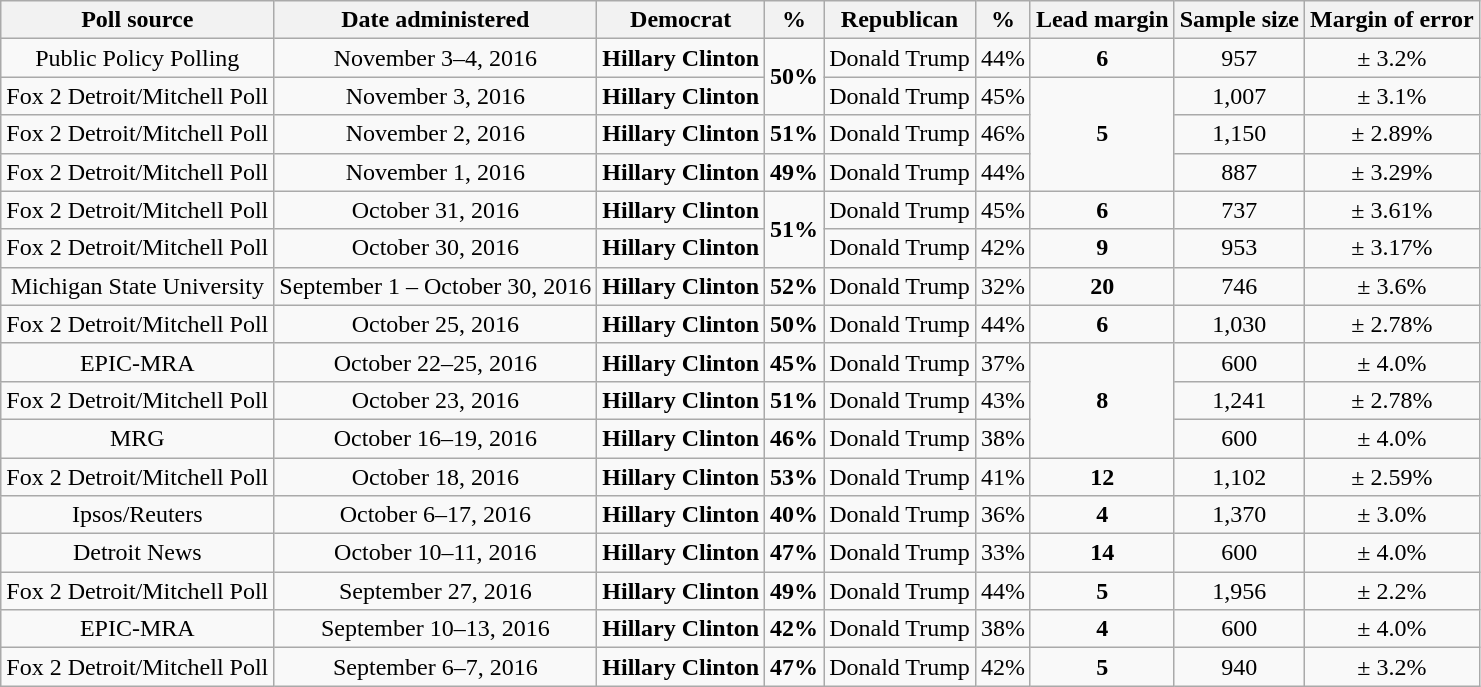<table class="wikitable" style="text-align:center;">
<tr valign=bottom>
<th>Poll source</th>
<th>Date administered</th>
<th>Democrat</th>
<th>%</th>
<th>Republican</th>
<th>%</th>
<th>Lead margin</th>
<th>Sample size</th>
<th>Margin of error</th>
</tr>
<tr>
<td>Public Policy Polling</td>
<td>November 3–4, 2016</td>
<td><strong>Hillary Clinton</strong></td>
<td rowspan="2" ><strong>50%</strong></td>
<td>Donald Trump</td>
<td>44%</td>
<td><strong>6</strong></td>
<td>957</td>
<td>± 3.2%</td>
</tr>
<tr>
<td>Fox 2 Detroit/Mitchell Poll</td>
<td>November 3, 2016</td>
<td><strong>Hillary Clinton</strong></td>
<td>Donald Trump</td>
<td>45%</td>
<td rowspan="3" ><strong>5</strong></td>
<td>1,007</td>
<td>± 3.1%</td>
</tr>
<tr>
<td>Fox 2 Detroit/Mitchell Poll</td>
<td>November 2, 2016</td>
<td><strong>Hillary Clinton</strong></td>
<td><strong>51%</strong></td>
<td>Donald Trump</td>
<td>46%</td>
<td>1,150</td>
<td>± 2.89%</td>
</tr>
<tr>
<td>Fox 2 Detroit/Mitchell Poll</td>
<td>November 1, 2016</td>
<td><strong>Hillary Clinton</strong></td>
<td><strong>49%</strong></td>
<td>Donald Trump</td>
<td>44%</td>
<td>887</td>
<td>± 3.29%</td>
</tr>
<tr>
<td>Fox 2 Detroit/Mitchell Poll</td>
<td>October 31, 2016</td>
<td><strong>Hillary Clinton</strong></td>
<td rowspan="2" ><strong>51%</strong></td>
<td>Donald Trump</td>
<td>45%</td>
<td><strong>6</strong></td>
<td>737</td>
<td>± 3.61%</td>
</tr>
<tr>
<td>Fox 2 Detroit/Mitchell Poll</td>
<td>October 30, 2016</td>
<td><strong>Hillary Clinton</strong></td>
<td>Donald Trump</td>
<td>42%</td>
<td><strong>9</strong></td>
<td>953</td>
<td>± 3.17%</td>
</tr>
<tr>
<td>Michigan State University</td>
<td>September 1 – October 30, 2016</td>
<td><strong>Hillary Clinton</strong></td>
<td><strong>52%</strong></td>
<td>Donald Trump</td>
<td>32%</td>
<td><strong>20</strong></td>
<td>746</td>
<td>± 3.6%</td>
</tr>
<tr>
<td>Fox 2 Detroit/Mitchell Poll</td>
<td>October 25, 2016</td>
<td><strong>Hillary Clinton</strong></td>
<td><strong>50%</strong></td>
<td>Donald Trump</td>
<td>44%</td>
<td><strong>6</strong></td>
<td>1,030</td>
<td>± 2.78%</td>
</tr>
<tr>
<td>EPIC-MRA</td>
<td>October 22–25, 2016</td>
<td><strong>Hillary Clinton</strong></td>
<td><strong>45%</strong></td>
<td>Donald Trump</td>
<td>37%</td>
<td rowspan="3" ><strong>8</strong></td>
<td>600</td>
<td>± 4.0%</td>
</tr>
<tr>
<td>Fox 2 Detroit/Mitchell Poll</td>
<td>October 23, 2016</td>
<td><strong>Hillary Clinton</strong></td>
<td><strong>51%</strong></td>
<td>Donald Trump</td>
<td>43%</td>
<td>1,241</td>
<td>± 2.78%</td>
</tr>
<tr>
<td>MRG</td>
<td>October 16–19, 2016</td>
<td><strong>Hillary Clinton</strong></td>
<td><strong>46%</strong></td>
<td>Donald Trump</td>
<td>38%</td>
<td>600</td>
<td>± 4.0%</td>
</tr>
<tr>
<td>Fox 2 Detroit/Mitchell Poll</td>
<td>October 18, 2016</td>
<td><strong>Hillary Clinton</strong></td>
<td><strong>53%</strong></td>
<td>Donald Trump</td>
<td>41%</td>
<td><strong>12</strong></td>
<td>1,102</td>
<td>± 2.59%</td>
</tr>
<tr>
<td>Ipsos/Reuters</td>
<td>October 6–17, 2016</td>
<td><strong>Hillary Clinton</strong></td>
<td><strong>40%</strong></td>
<td>Donald Trump</td>
<td>36%</td>
<td><strong>4</strong></td>
<td>1,370</td>
<td>± 3.0%</td>
</tr>
<tr>
<td>Detroit News</td>
<td>October 10–11, 2016</td>
<td><strong>Hillary Clinton</strong></td>
<td><strong>47%</strong></td>
<td>Donald Trump</td>
<td>33%</td>
<td><strong>14</strong></td>
<td>600</td>
<td>± 4.0%</td>
</tr>
<tr>
<td>Fox 2 Detroit/Mitchell Poll</td>
<td>September 27, 2016</td>
<td><strong>Hillary Clinton</strong></td>
<td><strong>49%</strong></td>
<td>Donald Trump</td>
<td>44%</td>
<td><strong>5</strong></td>
<td>1,956</td>
<td>± 2.2%</td>
</tr>
<tr>
<td>EPIC-MRA</td>
<td>September 10–13, 2016</td>
<td><strong>Hillary Clinton</strong></td>
<td><strong>42%</strong></td>
<td>Donald Trump</td>
<td>38%</td>
<td><strong>4</strong></td>
<td>600</td>
<td>± 4.0%</td>
</tr>
<tr>
<td>Fox 2 Detroit/Mitchell Poll</td>
<td>September 6–7, 2016</td>
<td><strong>Hillary Clinton</strong></td>
<td><strong>47%</strong></td>
<td>Donald Trump</td>
<td>42%</td>
<td><strong>5</strong></td>
<td>940</td>
<td>± 3.2%</td>
</tr>
</table>
